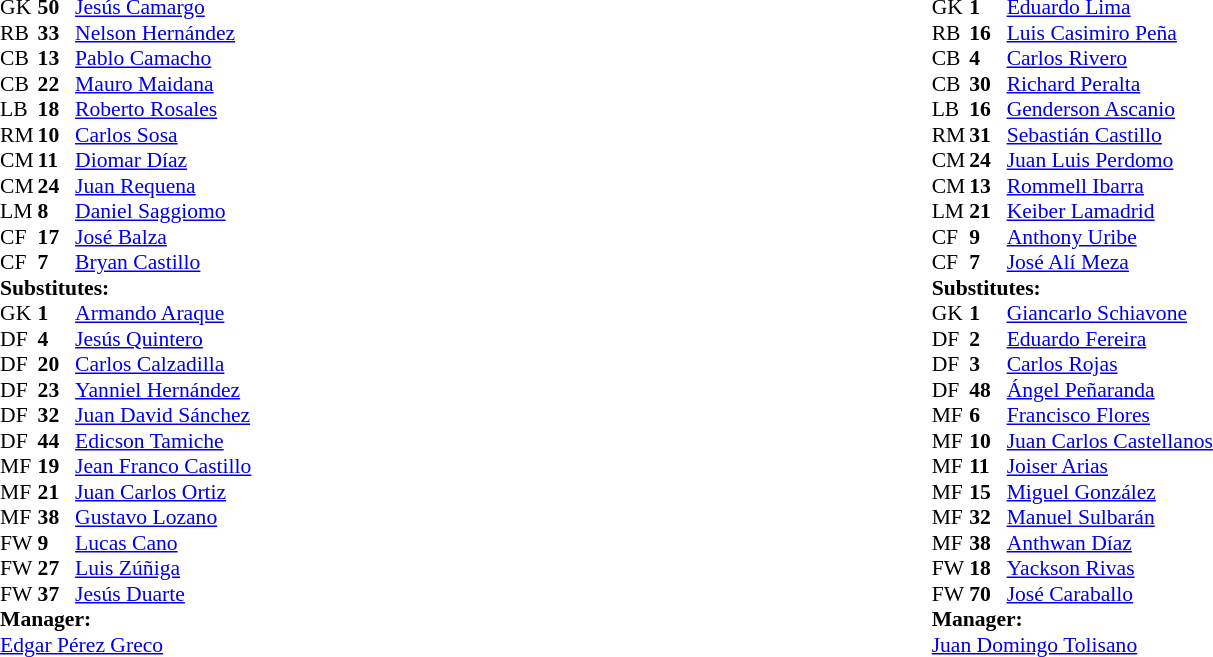<table width="100%">
<tr>
<td valign="top" width="50%"><br><table style="font-size: 90%" cellspacing="0" cellpadding="0" align=center>
<tr>
<th width=25></th>
<th width=25></th>
</tr>
<tr>
<td>GK</td>
<td><strong>50</strong></td>
<td> <a href='#'>Jesús Camargo</a></td>
</tr>
<tr>
<td>RB</td>
<td><strong>33</strong></td>
<td> <a href='#'>Nelson Hernández</a></td>
<td></td>
<td></td>
</tr>
<tr>
<td>CB</td>
<td><strong>13</strong></td>
<td> <a href='#'>Pablo Camacho</a></td>
</tr>
<tr>
<td>CB</td>
<td><strong>22</strong></td>
<td> <a href='#'>Mauro Maidana</a></td>
</tr>
<tr>
<td>LB</td>
<td><strong>18</strong></td>
<td> <a href='#'>Roberto Rosales</a></td>
<td></td>
<td></td>
</tr>
<tr>
<td>RM</td>
<td><strong>10</strong></td>
<td> <a href='#'>Carlos Sosa</a></td>
<td></td>
<td></td>
</tr>
<tr>
<td>CM</td>
<td><strong>11</strong></td>
<td> <a href='#'>Diomar Díaz</a></td>
<td></td>
<td></td>
</tr>
<tr>
<td>CM</td>
<td><strong>24</strong></td>
<td> <a href='#'>Juan Requena</a></td>
<td></td>
<td></td>
</tr>
<tr>
<td>LM</td>
<td><strong>8</strong></td>
<td> <a href='#'>Daniel Saggiomo</a></td>
<td></td>
</tr>
<tr>
<td>CF</td>
<td><strong>17</strong></td>
<td> <a href='#'>José Balza</a></td>
<td></td>
<td></td>
</tr>
<tr>
<td>CF</td>
<td><strong>7</strong></td>
<td> <a href='#'>Bryan Castillo</a></td>
<td></td>
</tr>
<tr>
<td colspan=3><strong>Substitutes:</strong></td>
</tr>
<tr>
<td>GK</td>
<td><strong>1</strong></td>
<td> <a href='#'>Armando Araque</a></td>
</tr>
<tr>
<td>DF</td>
<td><strong>4</strong></td>
<td> <a href='#'>Jesús Quintero</a></td>
<td></td>
<td></td>
</tr>
<tr>
<td>DF</td>
<td><strong>20</strong></td>
<td> <a href='#'>Carlos Calzadilla</a></td>
<td></td>
<td></td>
</tr>
<tr>
<td>DF</td>
<td><strong>23</strong></td>
<td> <a href='#'>Yanniel Hernández</a></td>
<td></td>
<td></td>
</tr>
<tr>
<td>DF</td>
<td><strong>32</strong></td>
<td> <a href='#'>Juan David Sánchez</a></td>
</tr>
<tr>
<td>DF</td>
<td><strong>44</strong></td>
<td> <a href='#'>Edicson Tamiche</a></td>
</tr>
<tr>
<td>MF</td>
<td><strong>19</strong></td>
<td> <a href='#'>Jean Franco Castillo</a></td>
<td></td>
<td></td>
</tr>
<tr>
<td>MF</td>
<td><strong>21</strong></td>
<td> <a href='#'>Juan Carlos Ortiz</a></td>
<td></td>
<td></td>
</tr>
<tr>
<td>MF</td>
<td><strong>38</strong></td>
<td> <a href='#'>Gustavo Lozano</a></td>
</tr>
<tr>
<td>FW</td>
<td><strong>9</strong></td>
<td> <a href='#'>Lucas Cano</a></td>
<td></td>
<td></td>
</tr>
<tr>
<td>FW</td>
<td><strong>27</strong></td>
<td> <a href='#'>Luis Zúñiga</a></td>
</tr>
<tr>
<td>FW</td>
<td><strong>37</strong></td>
<td> <a href='#'>Jesús Duarte</a></td>
</tr>
<tr>
<td colspan=3><strong>Manager:</strong></td>
</tr>
<tr>
<td colspan=4> <a href='#'>Edgar Pérez Greco</a></td>
</tr>
</table>
</td>
<td><br><table style="font-size: 90%" cellspacing="0" cellpadding="0" align=center>
<tr>
<th width=25></th>
<th width=25></th>
</tr>
<tr>
<td>GK</td>
<td><strong>1</strong></td>
<td> <a href='#'>Eduardo Lima</a></td>
</tr>
<tr>
<td>RB</td>
<td><strong>16</strong></td>
<td> <a href='#'>Luis Casimiro Peña</a></td>
<td></td>
</tr>
<tr>
<td>CB</td>
<td><strong>4</strong></td>
<td> <a href='#'>Carlos Rivero</a></td>
</tr>
<tr>
<td>CB</td>
<td><strong>30</strong></td>
<td> <a href='#'>Richard Peralta</a></td>
</tr>
<tr>
<td>LB</td>
<td><strong>16</strong></td>
<td> <a href='#'>Genderson Ascanio</a></td>
<td></td>
<td></td>
</tr>
<tr>
<td>RM</td>
<td><strong>31</strong></td>
<td> <a href='#'>Sebastián Castillo</a></td>
<td></td>
<td></td>
</tr>
<tr>
<td>CM</td>
<td><strong>24</strong></td>
<td> <a href='#'>Juan Luis Perdomo</a></td>
<td></td>
<td></td>
</tr>
<tr>
<td>CM</td>
<td><strong>13</strong></td>
<td> <a href='#'>Rommell Ibarra</a></td>
<td></td>
<td></td>
</tr>
<tr>
<td>LM</td>
<td><strong>21</strong></td>
<td> <a href='#'>Keiber Lamadrid</a></td>
<td></td>
<td></td>
</tr>
<tr>
<td>CF</td>
<td><strong>9</strong></td>
<td> <a href='#'>Anthony Uribe</a></td>
</tr>
<tr>
<td>CF</td>
<td><strong>7</strong></td>
<td> <a href='#'>José Alí Meza</a></td>
<td></td>
<td></td>
</tr>
<tr>
<td colspan=3><strong>Substitutes:</strong></td>
</tr>
<tr>
<td>GK</td>
<td><strong>1</strong></td>
<td> <a href='#'>Giancarlo Schiavone</a></td>
</tr>
<tr>
<td>DF</td>
<td><strong>2</strong></td>
<td> <a href='#'>Eduardo Fereira</a></td>
</tr>
<tr>
<td>DF</td>
<td><strong>3</strong></td>
<td> <a href='#'>Carlos Rojas</a></td>
<td></td>
<td></td>
</tr>
<tr>
<td>DF</td>
<td><strong>48</strong></td>
<td> <a href='#'>Ángel Peñaranda</a></td>
</tr>
<tr>
<td>MF</td>
<td><strong>6</strong></td>
<td> <a href='#'>Francisco Flores</a></td>
<td></td>
<td></td>
</tr>
<tr>
<td>MF</td>
<td><strong>10</strong></td>
<td> <a href='#'>Juan Carlos Castellanos</a></td>
<td></td>
<td></td>
</tr>
<tr>
<td>MF</td>
<td><strong>11</strong></td>
<td> <a href='#'>Joiser Arias</a></td>
</tr>
<tr>
<td>MF</td>
<td><strong>15</strong></td>
<td> <a href='#'>Miguel González</a></td>
</tr>
<tr>
<td>MF</td>
<td><strong>32</strong></td>
<td> <a href='#'>Manuel Sulbarán</a></td>
<td></td>
<td></td>
</tr>
<tr>
<td>MF</td>
<td><strong>38</strong></td>
<td> <a href='#'>Anthwan Díaz</a></td>
</tr>
<tr>
<td>FW</td>
<td><strong>18</strong></td>
<td> <a href='#'>Yackson Rivas</a></td>
<td></td>
<td></td>
</tr>
<tr>
<td>FW</td>
<td><strong>70</strong></td>
<td> <a href='#'>José Caraballo</a></td>
<td></td>
<td></td>
</tr>
<tr>
<td colspan=3><strong>Manager:</strong></td>
</tr>
<tr>
<td colspan=4> <a href='#'>Juan Domingo Tolisano</a></td>
</tr>
</table>
</td>
</tr>
</table>
